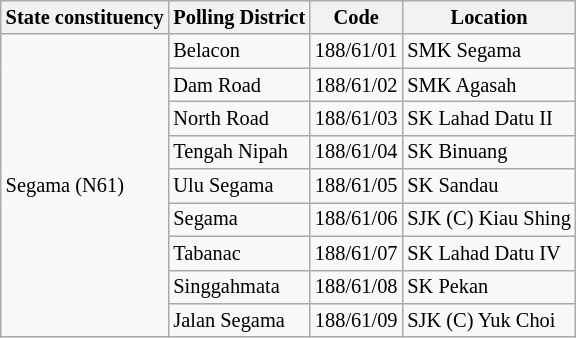<table class="wikitable sortable mw-collapsible" style="white-space:nowrap;font-size:85%">
<tr>
<th>State constituency</th>
<th>Polling District</th>
<th>Code</th>
<th>Location</th>
</tr>
<tr>
<td rowspan="9">Segama (N61)</td>
<td>Belacon</td>
<td>188/61/01</td>
<td>SMK Segama</td>
</tr>
<tr>
<td>Dam Road</td>
<td>188/61/02</td>
<td>SMK Agasah</td>
</tr>
<tr>
<td>North Road</td>
<td>188/61/03</td>
<td>SK Lahad Datu II</td>
</tr>
<tr>
<td>Tengah Nipah</td>
<td>188/61/04</td>
<td>SK Binuang</td>
</tr>
<tr>
<td>Ulu Segama</td>
<td>188/61/05</td>
<td>SK Sandau</td>
</tr>
<tr>
<td>Segama</td>
<td>188/61/06</td>
<td>SJK (C) Kiau Shing</td>
</tr>
<tr>
<td>Tabanac</td>
<td>188/61/07</td>
<td>SK Lahad Datu IV</td>
</tr>
<tr>
<td>Singgahmata</td>
<td>188/61/08</td>
<td>SK Pekan</td>
</tr>
<tr>
<td>Jalan Segama</td>
<td>188/61/09</td>
<td>SJK (C) Yuk Choi</td>
</tr>
</table>
